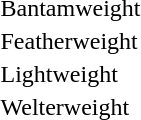<table>
<tr>
<td rowspan=2>Bantamweight</td>
<td rowspan=2></td>
<td rowspan=2></td>
<td></td>
</tr>
<tr>
<td></td>
</tr>
<tr>
<td rowspan=2>Featherweight</td>
<td rowspan=2></td>
<td rowspan=2></td>
<td></td>
</tr>
<tr>
<td></td>
</tr>
<tr>
<td rowspan=2>Lightweight</td>
<td rowspan=2></td>
<td rowspan=2></td>
<td></td>
</tr>
<tr>
<td></td>
</tr>
<tr>
<td rowspan=2>Welterweight</td>
<td rowspan=2></td>
<td rowspan=2></td>
<td></td>
</tr>
<tr>
<td></td>
</tr>
<tr>
</tr>
</table>
